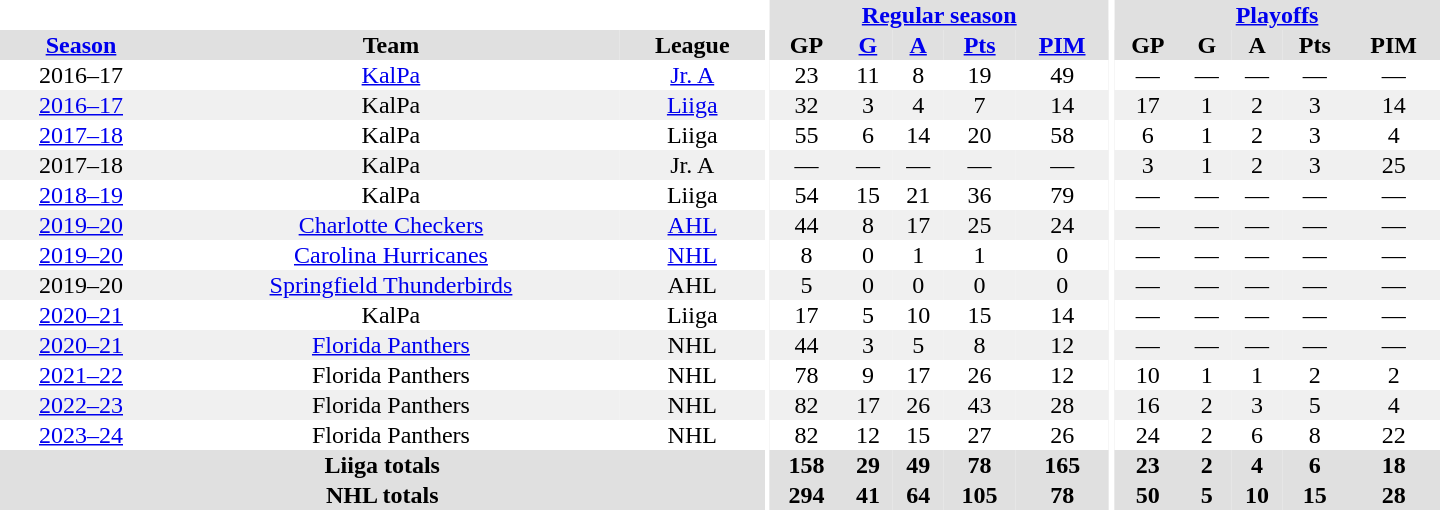<table border="0" cellpadding="1" cellspacing="0" style="text-align:center; width:60em">
<tr bgcolor="#e0e0e0">
<th colspan="3" bgcolor="#ffffff"></th>
<th rowspan="99" bgcolor="#ffffff"></th>
<th colspan="5"><a href='#'>Regular season</a></th>
<th rowspan="99" bgcolor="#ffffff"></th>
<th colspan="5"><a href='#'>Playoffs</a></th>
</tr>
<tr bgcolor="#e0e0e0">
<th><a href='#'>Season</a></th>
<th>Team</th>
<th>League</th>
<th>GP</th>
<th><a href='#'>G</a></th>
<th><a href='#'>A</a></th>
<th><a href='#'>Pts</a></th>
<th><a href='#'>PIM</a></th>
<th>GP</th>
<th>G</th>
<th>A</th>
<th>Pts</th>
<th>PIM</th>
</tr>
<tr>
<td>2016–17</td>
<td><a href='#'>KalPa</a></td>
<td><a href='#'>Jr. A</a></td>
<td>23</td>
<td>11</td>
<td>8</td>
<td>19</td>
<td>49</td>
<td>—</td>
<td>—</td>
<td>—</td>
<td>—</td>
<td>—</td>
</tr>
<tr bgcolor="#f0f0f0">
<td><a href='#'>2016–17</a></td>
<td>KalPa</td>
<td><a href='#'>Liiga</a></td>
<td>32</td>
<td>3</td>
<td>4</td>
<td>7</td>
<td>14</td>
<td>17</td>
<td>1</td>
<td>2</td>
<td>3</td>
<td>14</td>
</tr>
<tr>
<td><a href='#'>2017–18</a></td>
<td>KalPa</td>
<td>Liiga</td>
<td>55</td>
<td>6</td>
<td>14</td>
<td>20</td>
<td>58</td>
<td>6</td>
<td>1</td>
<td>2</td>
<td>3</td>
<td>4</td>
</tr>
<tr bgcolor="#f0f0f0">
<td>2017–18</td>
<td>KalPa</td>
<td>Jr. A</td>
<td>—</td>
<td>—</td>
<td>—</td>
<td>—</td>
<td>—</td>
<td>3</td>
<td>1</td>
<td>2</td>
<td>3</td>
<td>25</td>
</tr>
<tr>
<td><a href='#'>2018–19</a></td>
<td>KalPa</td>
<td>Liiga</td>
<td>54</td>
<td>15</td>
<td>21</td>
<td>36</td>
<td>79</td>
<td>—</td>
<td>—</td>
<td>—</td>
<td>—</td>
<td>—</td>
</tr>
<tr bgcolor="#f0f0f0">
<td><a href='#'>2019–20</a></td>
<td><a href='#'>Charlotte Checkers</a></td>
<td><a href='#'>AHL</a></td>
<td>44</td>
<td>8</td>
<td>17</td>
<td>25</td>
<td>24</td>
<td>—</td>
<td>—</td>
<td>—</td>
<td>—</td>
<td>—</td>
</tr>
<tr>
<td><a href='#'>2019–20</a></td>
<td><a href='#'>Carolina Hurricanes</a></td>
<td><a href='#'>NHL</a></td>
<td>8</td>
<td>0</td>
<td>1</td>
<td>1</td>
<td>0</td>
<td>—</td>
<td>—</td>
<td>—</td>
<td>—</td>
<td>—</td>
</tr>
<tr bgcolor="#f0f0f0">
<td>2019–20</td>
<td><a href='#'>Springfield Thunderbirds</a></td>
<td>AHL</td>
<td>5</td>
<td>0</td>
<td>0</td>
<td>0</td>
<td>0</td>
<td>—</td>
<td>—</td>
<td>—</td>
<td>—</td>
<td>—</td>
</tr>
<tr>
<td><a href='#'>2020–21</a></td>
<td>KalPa</td>
<td>Liiga</td>
<td>17</td>
<td>5</td>
<td>10</td>
<td>15</td>
<td>14</td>
<td>—</td>
<td>—</td>
<td>—</td>
<td>—</td>
<td>—</td>
</tr>
<tr bgcolor="#f0f0f0">
<td><a href='#'>2020–21</a></td>
<td><a href='#'>Florida Panthers</a></td>
<td>NHL</td>
<td>44</td>
<td>3</td>
<td>5</td>
<td>8</td>
<td>12</td>
<td>—</td>
<td>—</td>
<td>—</td>
<td>—</td>
<td>—</td>
</tr>
<tr>
<td><a href='#'>2021–22</a></td>
<td>Florida Panthers</td>
<td>NHL</td>
<td>78</td>
<td>9</td>
<td>17</td>
<td>26</td>
<td>12</td>
<td>10</td>
<td>1</td>
<td>1</td>
<td>2</td>
<td>2</td>
</tr>
<tr bgcolor="#f0f0f0">
<td><a href='#'>2022–23</a></td>
<td>Florida Panthers</td>
<td>NHL</td>
<td>82</td>
<td>17</td>
<td>26</td>
<td>43</td>
<td>28</td>
<td>16</td>
<td>2</td>
<td>3</td>
<td>5</td>
<td>4</td>
</tr>
<tr>
<td><a href='#'>2023–24</a></td>
<td>Florida Panthers</td>
<td>NHL</td>
<td>82</td>
<td>12</td>
<td>15</td>
<td>27</td>
<td>26</td>
<td>24</td>
<td>2</td>
<td>6</td>
<td>8</td>
<td>22</td>
</tr>
<tr bgcolor="#e0e0e0">
<th colspan="3">Liiga totals</th>
<th>158</th>
<th>29</th>
<th>49</th>
<th>78</th>
<th>165</th>
<th>23</th>
<th>2</th>
<th>4</th>
<th>6</th>
<th>18</th>
</tr>
<tr bgcolor="#e0e0e0">
<th colspan="3">NHL totals</th>
<th>294</th>
<th>41</th>
<th>64</th>
<th>105</th>
<th>78</th>
<th>50</th>
<th>5</th>
<th>10</th>
<th>15</th>
<th>28</th>
</tr>
</table>
